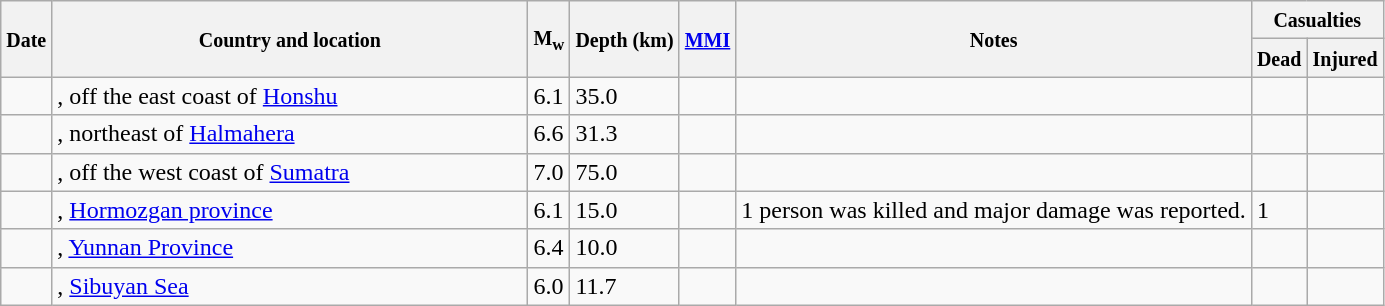<table class="wikitable sortable sort-under" style="border:1px black; margin-left:1em;">
<tr>
<th rowspan="2"><small>Date</small></th>
<th rowspan="2" style="width: 310px"><small>Country and location</small></th>
<th rowspan="2"><small>M<sub>w</sub></small></th>
<th rowspan="2"><small>Depth (km)</small></th>
<th rowspan="2"><small><a href='#'>MMI</a></small></th>
<th rowspan="2" class="unsortable"><small>Notes</small></th>
<th colspan="2"><small>Casualties</small></th>
</tr>
<tr>
<th><small>Dead</small></th>
<th><small>Injured</small></th>
</tr>
<tr>
<td></td>
<td>, off the east coast of <a href='#'>Honshu</a></td>
<td>6.1</td>
<td>35.0</td>
<td></td>
<td></td>
<td></td>
<td></td>
</tr>
<tr>
<td></td>
<td>, northeast of <a href='#'>Halmahera</a></td>
<td>6.6</td>
<td>31.3</td>
<td></td>
<td></td>
<td></td>
<td></td>
</tr>
<tr>
<td></td>
<td>, off the west coast of <a href='#'>Sumatra</a></td>
<td>7.0</td>
<td>75.0</td>
<td></td>
<td></td>
<td></td>
<td></td>
</tr>
<tr>
<td></td>
<td>, <a href='#'>Hormozgan province</a></td>
<td>6.1</td>
<td>15.0</td>
<td></td>
<td>1 person was killed and major damage was reported.</td>
<td>1</td>
<td></td>
</tr>
<tr>
<td></td>
<td>, <a href='#'>Yunnan Province</a></td>
<td>6.4</td>
<td>10.0</td>
<td></td>
<td></td>
<td></td>
<td></td>
</tr>
<tr>
<td></td>
<td>, <a href='#'>Sibuyan Sea</a></td>
<td>6.0</td>
<td>11.7</td>
<td></td>
<td></td>
<td></td>
<td></td>
</tr>
</table>
